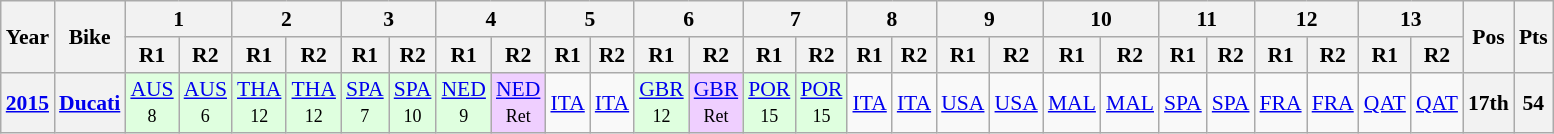<table class="wikitable" style="text-align:center; font-size:90%">
<tr>
<th valign="middle" rowspan=2>Year</th>
<th valign="middle" rowspan=2>Bike</th>
<th colspan=2>1</th>
<th colspan=2>2</th>
<th colspan=2>3</th>
<th colspan=2>4</th>
<th colspan=2>5</th>
<th colspan=2>6</th>
<th colspan=2>7</th>
<th colspan=2>8</th>
<th colspan=2>9</th>
<th colspan=2>10</th>
<th colspan=2>11</th>
<th colspan=2>12</th>
<th colspan=2>13</th>
<th rowspan=2>Pos</th>
<th rowspan=2>Pts</th>
</tr>
<tr>
<th>R1</th>
<th>R2</th>
<th>R1</th>
<th>R2</th>
<th>R1</th>
<th>R2</th>
<th>R1</th>
<th>R2</th>
<th>R1</th>
<th>R2</th>
<th>R1</th>
<th>R2</th>
<th>R1</th>
<th>R2</th>
<th>R1</th>
<th>R2</th>
<th>R1</th>
<th>R2</th>
<th>R1</th>
<th>R2</th>
<th>R1</th>
<th>R2</th>
<th>R1</th>
<th>R2</th>
<th>R1</th>
<th>R2</th>
</tr>
<tr>
<th><a href='#'>2015</a></th>
<th><a href='#'>Ducati</a></th>
<td style="background:#dfffdf;"><a href='#'>AUS</a><br><small>8</small></td>
<td style="background:#dfffdf;"><a href='#'>AUS</a><br><small>6</small></td>
<td style="background:#dfffdf;"><a href='#'>THA</a><br><small>12</small></td>
<td style="background:#dfffdf;"><a href='#'>THA</a><br><small>12</small></td>
<td style="background:#dfffdf;"><a href='#'>SPA</a><br><small>7</small></td>
<td style="background:#dfffdf;"><a href='#'>SPA</a><br><small>10</small></td>
<td style="background:#dfffdf;"><a href='#'>NED</a><br><small>9</small></td>
<td style="background:#EFCFFF;"><a href='#'>NED</a><br><small>Ret</small></td>
<td><a href='#'>ITA</a></td>
<td><a href='#'>ITA</a></td>
<td style="background:#DFFFDF;"><a href='#'>GBR</a><br><small>12</small></td>
<td style="background:#EFCFFF;"><a href='#'>GBR</a><br><small>Ret</small></td>
<td style="background:#DFFFDF;"><a href='#'>POR</a><br><small>15</small></td>
<td style="background:#DFFFDF;"><a href='#'>POR</a><br><small>15</small></td>
<td><a href='#'>ITA</a></td>
<td><a href='#'>ITA</a></td>
<td><a href='#'>USA</a></td>
<td><a href='#'>USA</a></td>
<td><a href='#'>MAL</a></td>
<td><a href='#'>MAL</a></td>
<td><a href='#'>SPA</a></td>
<td><a href='#'>SPA</a></td>
<td><a href='#'>FRA</a></td>
<td><a href='#'>FRA</a></td>
<td><a href='#'>QAT</a></td>
<td><a href='#'>QAT</a></td>
<th>17th</th>
<th>54</th>
</tr>
</table>
